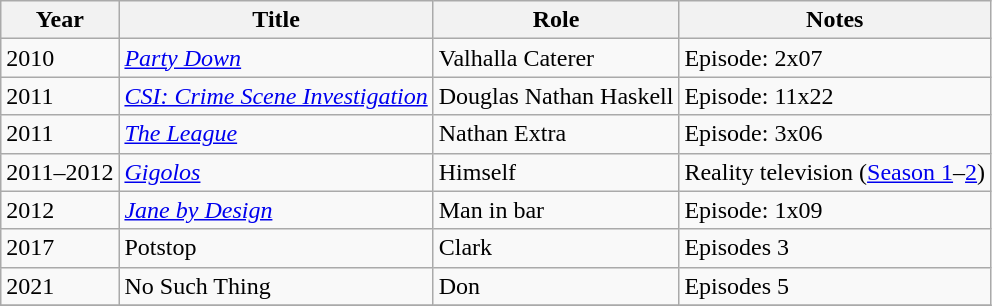<table class="wikitable sortable">
<tr>
<th>Year</th>
<th>Title</th>
<th>Role</th>
<th class="unsortable">Notes</th>
</tr>
<tr>
<td>2010</td>
<td><em><a href='#'>Party Down</a></em></td>
<td>Valhalla Caterer</td>
<td>Episode: 2x07</td>
</tr>
<tr>
<td>2011</td>
<td><em><a href='#'>CSI: Crime Scene Investigation</a></em></td>
<td>Douglas Nathan Haskell</td>
<td>Episode: 11x22</td>
</tr>
<tr>
<td>2011</td>
<td><em><a href='#'>The League</a></em></td>
<td>Nathan Extra</td>
<td>Episode: 3x06</td>
</tr>
<tr>
<td>2011–2012</td>
<td><em><a href='#'>Gigolos</a></em></td>
<td>Himself</td>
<td>Reality television (<a href='#'>Season 1</a>–<a href='#'>2</a>)</td>
</tr>
<tr>
<td>2012</td>
<td><em><a href='#'>Jane by Design</a></em></td>
<td>Man in bar</td>
<td>Episode: 1x09</td>
</tr>
<tr>
<td>2017</td>
<td>Potstop</td>
<td>Clark</td>
<td>Episodes 3</td>
</tr>
<tr>
<td>2021</td>
<td>No Such Thing</td>
<td>Don</td>
<td>Episodes 5</td>
</tr>
<tr>
</tr>
</table>
